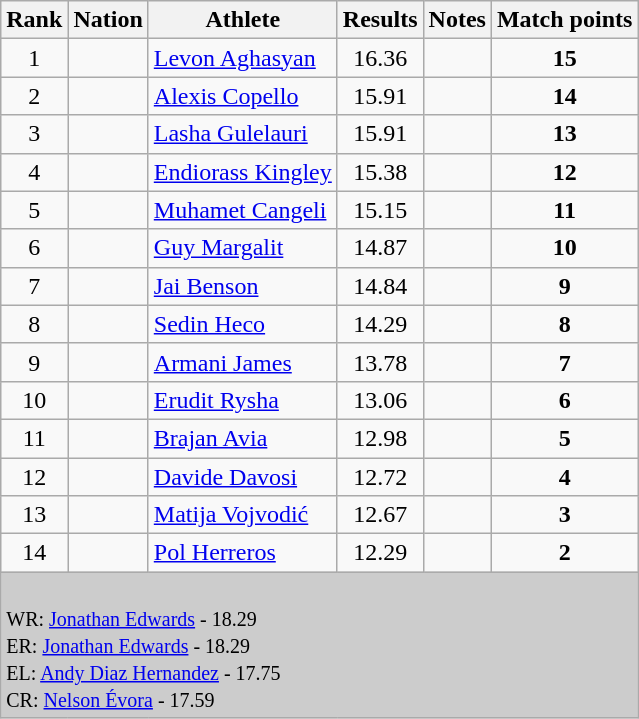<table class="wikitable sortable" style="text-align:left;">
<tr>
<th>Rank</th>
<th>Nation</th>
<th>Athlete</th>
<th>Results</th>
<th>Notes</th>
<th>Match points</th>
</tr>
<tr>
<td align=center>1</td>
<td></td>
<td><a href='#'>Levon Aghasyan</a></td>
<td align=center>16.36</td>
<td align=center></td>
<td align=center><strong>15</strong></td>
</tr>
<tr>
<td align=center>2</td>
<td></td>
<td><a href='#'>Alexis Copello</a></td>
<td align=center>15.91</td>
<td></td>
<td align=center><strong>14</strong></td>
</tr>
<tr>
<td align=center>3</td>
<td></td>
<td><a href='#'>Lasha Gulelauri</a></td>
<td align=center>15.91</td>
<td align=center></td>
<td align=center><strong>13</strong></td>
</tr>
<tr>
<td align=center>4</td>
<td></td>
<td><a href='#'>Endiorass Kingley</a></td>
<td align=center>15.38</td>
<td></td>
<td align=center><strong>12</strong></td>
</tr>
<tr>
<td align=center>5</td>
<td></td>
<td><a href='#'>Muhamet Cangeli</a></td>
<td align=center>15.15</td>
<td align=center></td>
<td align=center><strong>11</strong></td>
</tr>
<tr>
<td align=center>6</td>
<td></td>
<td><a href='#'>Guy Margalit</a></td>
<td align=center>14.87</td>
<td></td>
<td align=center><strong>10</strong></td>
</tr>
<tr>
<td align=center>7</td>
<td></td>
<td><a href='#'>Jai Benson</a></td>
<td align=center>14.84</td>
<td align=center></td>
<td align=center><strong>9</strong></td>
</tr>
<tr>
<td align=center>8</td>
<td></td>
<td><a href='#'>Sedin Heco</a></td>
<td align=center>14.29</td>
<td align=center></td>
<td align=center><strong>8</strong></td>
</tr>
<tr>
<td align=center>9</td>
<td></td>
<td><a href='#'>Armani James</a></td>
<td align=center>13.78</td>
<td></td>
<td align=center><strong>7</strong></td>
</tr>
<tr>
<td align=center>10</td>
<td></td>
<td><a href='#'>Erudit Rysha</a></td>
<td align=center>13.06</td>
<td align=center></td>
<td align=center><strong>6</strong></td>
</tr>
<tr>
<td align=center>11</td>
<td></td>
<td><a href='#'>Brajan Avia</a></td>
<td align=center>12.98</td>
<td align=center></td>
<td align=center><strong>5</strong></td>
</tr>
<tr>
<td align=center>12</td>
<td></td>
<td><a href='#'>Davide Davosi</a></td>
<td align=center>12.72</td>
<td align=center></td>
<td align=center><strong>4</strong></td>
</tr>
<tr>
<td align=center>13</td>
<td></td>
<td><a href='#'>Matija Vojvodić</a></td>
<td align=center>12.67</td>
<td align=center></td>
<td align=center><strong>3</strong></td>
</tr>
<tr>
<td align=center>14</td>
<td></td>
<td><a href='#'>Pol Herreros</a></td>
<td align=center>12.29</td>
<td align=center></td>
<td align=center><strong>2</strong></td>
</tr>
<tr>
<td colspan="6" bgcolor="#cccccc"><br>
<small>WR:   <a href='#'>Jonathan Edwards</a> - 18.29<br>ER:  <a href='#'>Jonathan Edwards</a> - 18.29<br></small>
<small>EL:   <a href='#'>Andy Diaz Hernandez</a> - 17.75<br>CR:  <a href='#'>Nelson Évora</a> - 17.59</small></td>
</tr>
</table>
